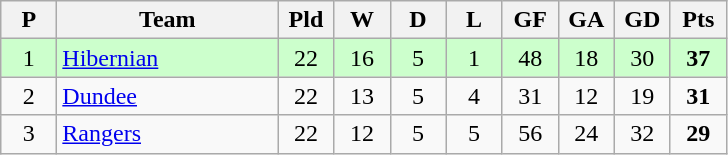<table class="wikitable" style="text-align: center;">
<tr>
<th width=30>P</th>
<th width=140>Team</th>
<th width=30>Pld</th>
<th width=30>W</th>
<th width=30>D</th>
<th width=30>L</th>
<th width=30>GF</th>
<th width=30>GA</th>
<th width=30>GD</th>
<th width=30>Pts</th>
</tr>
<tr style="background:#ccffcc;">
<td>1</td>
<td align=left><a href='#'>Hibernian</a></td>
<td>22</td>
<td>16</td>
<td>5</td>
<td>1</td>
<td>48</td>
<td>18</td>
<td>30</td>
<td><strong>37</strong></td>
</tr>
<tr>
<td>2</td>
<td align=left><a href='#'>Dundee</a></td>
<td>22</td>
<td>13</td>
<td>5</td>
<td>4</td>
<td>31</td>
<td>12</td>
<td>19</td>
<td><strong>31</strong></td>
</tr>
<tr>
<td>3</td>
<td align=left><a href='#'>Rangers</a></td>
<td>22</td>
<td>12</td>
<td>5</td>
<td>5</td>
<td>56</td>
<td>24</td>
<td>32</td>
<td><strong>29</strong></td>
</tr>
</table>
